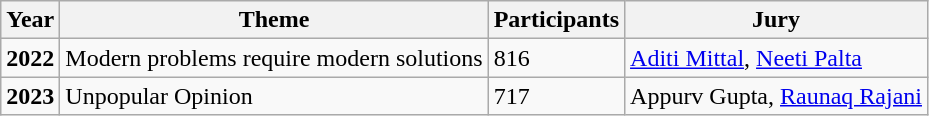<table class="wikitable">
<tr>
<th>Year</th>
<th>Theme</th>
<th>Participants</th>
<th>Jury</th>
</tr>
<tr>
<td><strong>2022</strong></td>
<td>Modern problems require modern solutions</td>
<td>816</td>
<td><a href='#'>Aditi Mittal</a>, <a href='#'>Neeti Palta</a></td>
</tr>
<tr>
<td><strong>2023</strong></td>
<td>Unpopular Opinion</td>
<td>717</td>
<td>Appurv Gupta, <a href='#'>Raunaq Rajani</a></td>
</tr>
</table>
